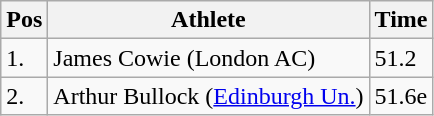<table class="wikitable">
<tr>
<th>Pos</th>
<th>Athlete</th>
<th>Time</th>
</tr>
<tr>
<td>1.</td>
<td>James Cowie (London AC)</td>
<td>51.2</td>
</tr>
<tr>
<td>2.</td>
<td>Arthur Bullock (<a href='#'>Edinburgh Un.</a>)</td>
<td>51.6e</td>
</tr>
</table>
